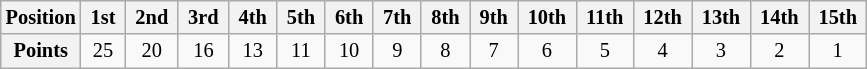<table class="wikitable" style="font-size:85%; text-align:center">
<tr>
<th>Position</th>
<th> 1st </th>
<th> 2nd </th>
<th> 3rd </th>
<th> 4th </th>
<th> 5th </th>
<th> 6th </th>
<th> 7th </th>
<th> 8th </th>
<th> 9th </th>
<th> 10th </th>
<th> 11th </th>
<th> 12th </th>
<th> 13th </th>
<th> 14th </th>
<th> 15th </th>
</tr>
<tr>
<th>Points</th>
<td>25</td>
<td>20</td>
<td>16</td>
<td>13</td>
<td>11</td>
<td>10</td>
<td>9</td>
<td>8</td>
<td>7</td>
<td>6</td>
<td>5</td>
<td>4</td>
<td>3</td>
<td>2</td>
<td>1</td>
</tr>
</table>
